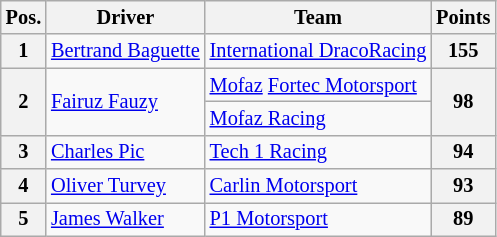<table class="wikitable" style="font-size: 85%">
<tr>
<th>Pos.</th>
<th>Driver</th>
<th>Team</th>
<th>Points</th>
</tr>
<tr>
<th>1</th>
<td> <a href='#'>Bertrand Baguette</a></td>
<td> <a href='#'>International DracoRacing</a></td>
<th>155</th>
</tr>
<tr>
<th rowspan=2>2</th>
<td rowspan=2> <a href='#'>Fairuz Fauzy</a></td>
<td> <a href='#'>Mofaz</a> <a href='#'>Fortec Motorsport</a></td>
<th rowspan=2>98</th>
</tr>
<tr>
<td> <a href='#'>Mofaz Racing</a></td>
</tr>
<tr>
<th>3</th>
<td> <a href='#'>Charles Pic</a></td>
<td> <a href='#'>Tech 1 Racing</a></td>
<th>94</th>
</tr>
<tr>
<th>4</th>
<td> <a href='#'>Oliver Turvey</a></td>
<td> <a href='#'>Carlin Motorsport</a></td>
<th>93</th>
</tr>
<tr>
<th>5</th>
<td> <a href='#'>James Walker</a></td>
<td> <a href='#'>P1 Motorsport</a></td>
<th>89</th>
</tr>
</table>
